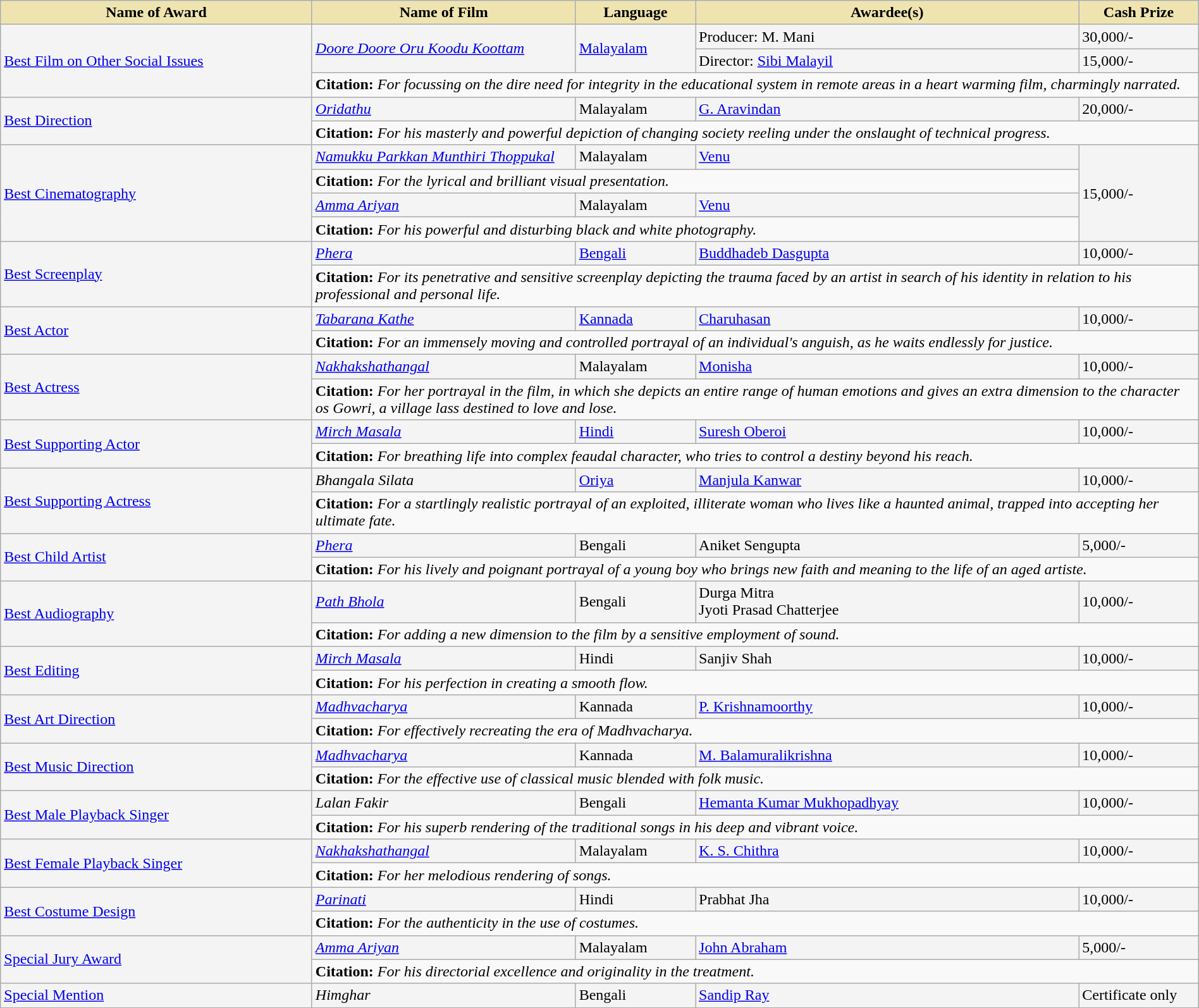<table class="wikitable" style="width:100%;">
<tr>
<th style="background-color:#EFE4B0;width:26%;">Name of Award</th>
<th style="background-color:#EFE4B0;width:22%;">Name of Film</th>
<th style="background-color:#EFE4B0;width:10%;">Language</th>
<th style="background-color:#EFE4B0;width:32%;">Awardee(s)</th>
<th style="background-color:#EFE4B0;width:10%;">Cash Prize</th>
</tr>
<tr style="background-color:#F4F4F4">
<td rowspan="3"><a href='#'>Best Film on Other Social Issues</a></td>
<td rowspan="2"><em><a href='#'>Doore Doore Oru Koodu Koottam</a></em></td>
<td rowspan="2"><a href='#'>Malayalam</a></td>
<td>Producer: M. Mani</td>
<td> 30,000/-</td>
</tr>
<tr style="background-color:#F4F4F4">
<td>Director: <a href='#'>Sibi Malayil</a></td>
<td> 15,000/-</td>
</tr>
<tr style="background-color:#F9F9F9">
<td colspan="4"><strong>Citation:</strong> <em>For focussing on the dire need for integrity in the educational system in remote areas in a heart warming film, charmingly narrated.</em></td>
</tr>
<tr style="background-color:#F4F4F4">
<td rowspan="2"><a href='#'>Best Direction</a></td>
<td><em><a href='#'>Oridathu</a></em></td>
<td>Malayalam</td>
<td><a href='#'>G. Aravindan</a></td>
<td> 20,000/-</td>
</tr>
<tr style="background-color:#F9F9F9">
<td colspan="4"><strong>Citation:</strong> <em>For his masterly and powerful depiction of changing society reeling under the onslaught of technical progress.</em></td>
</tr>
<tr style="background-color:#F4F4F4">
<td rowspan="4"><a href='#'>Best Cinematography</a></td>
<td><em><a href='#'>Namukku Parkkan Munthiri Thoppukal</a></em></td>
<td>Malayalam</td>
<td><a href='#'>Venu</a></td>
<td rowspan="4"> 15,000/-</td>
</tr>
<tr style="background-color:#F9F9F9">
<td colspan="3"><strong>Citation:</strong> <em>For the lyrical and brilliant visual presentation.</em></td>
</tr>
<tr style="background-color:#F4F4F4">
<td><em><a href='#'>Amma Ariyan</a></em></td>
<td>Malayalam</td>
<td><a href='#'>Venu</a></td>
</tr>
<tr style="background-color:#F9F9F9">
<td colspan="3"><strong>Citation:</strong> <em>For his powerful and disturbing black and white photography.</em></td>
</tr>
<tr style="background-color:#F4F4F4">
<td rowspan="2"><a href='#'>Best Screenplay</a></td>
<td><em><a href='#'>Phera</a></em></td>
<td><a href='#'>Bengali</a></td>
<td><a href='#'>Buddhadeb Dasgupta</a></td>
<td> 10,000/-</td>
</tr>
<tr style="background-color:#F9F9F9">
<td colspan="4"><strong>Citation:</strong> <em>For its penetrative and sensitive screenplay depicting the trauma faced by an artist in search of his identity in relation to his professional and personal life.</em></td>
</tr>
<tr style="background-color:#F4F4F4">
<td rowspan="2"><a href='#'>Best Actor</a></td>
<td><em><a href='#'>Tabarana Kathe</a></em></td>
<td><a href='#'>Kannada</a></td>
<td><a href='#'>Charuhasan</a></td>
<td> 10,000/-</td>
</tr>
<tr style="background-color:#F9F9F9">
<td colspan="4"><strong>Citation:</strong> <em>For an immensely moving and controlled portrayal of an individual's anguish, as he waits endlessly for justice.</em></td>
</tr>
<tr style="background-color:#F4F4F4">
<td rowspan="2"><a href='#'>Best Actress</a></td>
<td><em><a href='#'>Nakhakshathangal</a></em></td>
<td>Malayalam</td>
<td><a href='#'>Monisha</a></td>
<td> 10,000/-</td>
</tr>
<tr style="background-color:#F9F9F9">
<td colspan="4"><strong>Citation:</strong> <em>For her portrayal in the film, in which she depicts an entire range of human emotions and gives an extra dimension to the character os Gowri, a village lass destined to love and lose.</em></td>
</tr>
<tr style="background-color:#F4F4F4">
<td rowspan="2"><a href='#'>Best Supporting Actor</a></td>
<td><em><a href='#'>Mirch Masala</a></em></td>
<td><a href='#'>Hindi</a></td>
<td><a href='#'>Suresh Oberoi</a></td>
<td> 10,000/-</td>
</tr>
<tr style="background-color:#F9F9F9">
<td colspan="4"><strong>Citation:</strong> <em>For breathing life into complex feaudal character, who tries to control a destiny beyond his reach.</em></td>
</tr>
<tr style="background-color:#F4F4F4">
<td rowspan="2"><a href='#'>Best Supporting Actress</a></td>
<td><em>Bhangala Silata</em></td>
<td><a href='#'>Oriya</a></td>
<td><a href='#'>Manjula Kanwar</a></td>
<td> 10,000/-</td>
</tr>
<tr style="background-color:#F9F9F9">
<td colspan="4"><strong>Citation:</strong> <em>For a startlingly realistic portrayal of an exploited, illiterate woman who lives like a haunted animal, trapped into accepting her ultimate fate.</em></td>
</tr>
<tr style="background-color:#F4F4F4">
<td rowspan="2"><a href='#'>Best Child Artist</a></td>
<td><em><a href='#'>Phera</a></em></td>
<td>Bengali</td>
<td>Aniket Sengupta</td>
<td> 5,000/-</td>
</tr>
<tr style="background-color:#F9F9F9">
<td colspan="4"><strong>Citation:</strong> <em>For his lively and poignant portrayal of a young boy who brings new faith and meaning to the life of an aged artiste.</em></td>
</tr>
<tr style="background-color:#F4F4F4">
<td rowspan="2"><a href='#'>Best Audiography</a></td>
<td><em><a href='#'>Path Bhola</a></em></td>
<td>Bengali</td>
<td>Durga Mitra<br>Jyoti Prasad Chatterjee</td>
<td> 10,000/-</td>
</tr>
<tr style="background-color:#F9F9F9">
<td colspan="4"><strong>Citation:</strong> <em>For adding a new dimension to the film by a sensitive employment of sound.</em></td>
</tr>
<tr style="background-color:#F4F4F4">
<td rowspan="2"><a href='#'>Best Editing</a></td>
<td><em><a href='#'>Mirch Masala</a></em></td>
<td>Hindi</td>
<td>Sanjiv Shah</td>
<td> 10,000/-</td>
</tr>
<tr style="background-color:#F9F9F9">
<td colspan="4"><strong>Citation:</strong> <em>For his perfection in creating a smooth flow.</em></td>
</tr>
<tr style="background-color:#F4F4F4">
<td rowspan="2"><a href='#'>Best Art Direction</a></td>
<td><em><a href='#'>Madhvacharya</a></em></td>
<td>Kannada</td>
<td><a href='#'>P. Krishnamoorthy</a></td>
<td> 10,000/-</td>
</tr>
<tr style="background-color:#F9F9F9">
<td colspan="4"><strong>Citation:</strong> <em>For effectively recreating the era of Madhvacharya.</em></td>
</tr>
<tr style="background-color:#F4F4F4">
<td rowspan="2"><a href='#'>Best Music Direction</a></td>
<td><em><a href='#'>Madhvacharya</a></em></td>
<td>Kannada</td>
<td><a href='#'>M. Balamuralikrishna</a></td>
<td> 10,000/-</td>
</tr>
<tr style="background-color:#F9F9F9">
<td colspan="4"><strong>Citation:</strong> <em>For the effective use of classical music blended with folk music.</em></td>
</tr>
<tr style="background-color:#F4F4F4">
<td rowspan="2"><a href='#'>Best Male Playback Singer</a></td>
<td><em>Lalan Fakir</em></td>
<td>Bengali</td>
<td><a href='#'>Hemanta Kumar Mukhopadhyay</a></td>
<td> 10,000/-</td>
</tr>
<tr style="background-color:#F9F9F9">
<td colspan="4"><strong>Citation:</strong> <em>For his superb rendering of the traditional songs in his deep and vibrant voice.</em></td>
</tr>
<tr style="background-color:#F4F4F4">
<td rowspan="2"><a href='#'>Best Female Playback Singer</a></td>
<td><em><a href='#'>Nakhakshathangal</a></em><br></td>
<td>Malayalam</td>
<td><a href='#'>K. S. Chithra</a></td>
<td> 10,000/-</td>
</tr>
<tr style="background-color:#F9F9F9">
<td colspan="4"><strong>Citation:</strong> <em>For her melodious rendering of songs.</em></td>
</tr>
<tr style="background-color:#F4F4F4">
<td rowspan="2"><a href='#'>Best Costume Design</a></td>
<td><em><a href='#'>Parinati</a></em></td>
<td>Hindi</td>
<td>Prabhat Jha</td>
<td> 10,000/-</td>
</tr>
<tr style="background-color:#F9F9F9">
<td colspan="4"><strong>Citation:</strong> <em>For the authenticity in the use of costumes.</em></td>
</tr>
<tr style="background-color:#F4F4F4">
<td rowspan="2"><a href='#'>Special Jury Award</a></td>
<td><em><a href='#'>Amma Ariyan</a></em></td>
<td>Malayalam</td>
<td><a href='#'>John Abraham</a></td>
<td> 5,000/-</td>
</tr>
<tr style="background-color:#F9F9F9">
<td colspan="4"><strong>Citation:</strong> <em>For his directorial excellence and originality in the treatment.</em></td>
</tr>
<tr style="background-color:#F4F4F4">
<td><a href='#'>Special Mention</a></td>
<td><em>Himghar</em></td>
<td>Bengali</td>
<td><a href='#'>Sandip Ray</a></td>
<td>Certificate only</td>
</tr>
</table>
